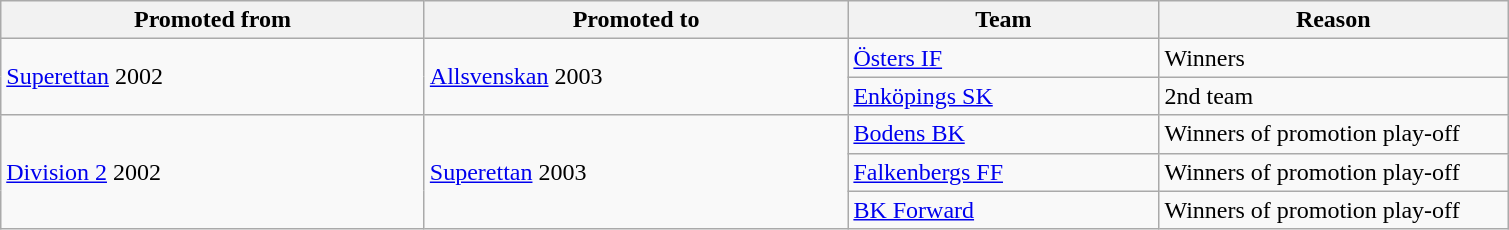<table class="wikitable" style="text-align: left;">
<tr>
<th style="width: 275px;">Promoted from</th>
<th style="width: 275px;">Promoted to</th>
<th style="width: 200px;">Team</th>
<th style="width: 225px;">Reason</th>
</tr>
<tr>
<td rowspan=2><a href='#'>Superettan</a> 2002</td>
<td rowspan=2><a href='#'>Allsvenskan</a> 2003</td>
<td><a href='#'>Östers IF</a></td>
<td>Winners</td>
</tr>
<tr>
<td><a href='#'>Enköpings SK</a></td>
<td>2nd team</td>
</tr>
<tr>
<td rowspan=3><a href='#'>Division 2</a> 2002</td>
<td rowspan=3><a href='#'>Superettan</a> 2003</td>
<td><a href='#'>Bodens BK</a></td>
<td>Winners of promotion play-off</td>
</tr>
<tr>
<td><a href='#'>Falkenbergs FF</a></td>
<td>Winners of promotion play-off</td>
</tr>
<tr>
<td><a href='#'>BK Forward</a></td>
<td>Winners of promotion play-off</td>
</tr>
</table>
